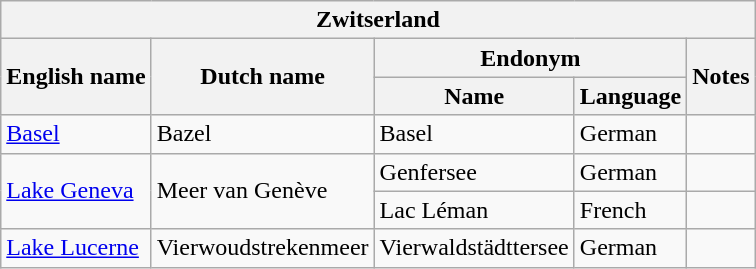<table class="wikitable sortable">
<tr>
<th colspan="5"> Zwitserland</th>
</tr>
<tr>
<th rowspan="2">English name</th>
<th rowspan="2">Dutch name</th>
<th colspan="2">Endonym</th>
<th rowspan="2">Notes</th>
</tr>
<tr>
<th>Name</th>
<th>Language</th>
</tr>
<tr>
<td><a href='#'>Basel</a></td>
<td>Bazel</td>
<td>Basel</td>
<td>German</td>
<td></td>
</tr>
<tr>
<td rowspan="2"><a href='#'>Lake Geneva</a></td>
<td rowspan="2">Meer van Genève</td>
<td>Genfersee</td>
<td>German</td>
<td></td>
</tr>
<tr>
<td>Lac Léman</td>
<td>French</td>
<td></td>
</tr>
<tr>
<td><a href='#'>Lake Lucerne</a></td>
<td>Vierwoudstrekenmeer</td>
<td>Vierwaldstädttersee</td>
<td>German</td>
<td></td>
</tr>
</table>
